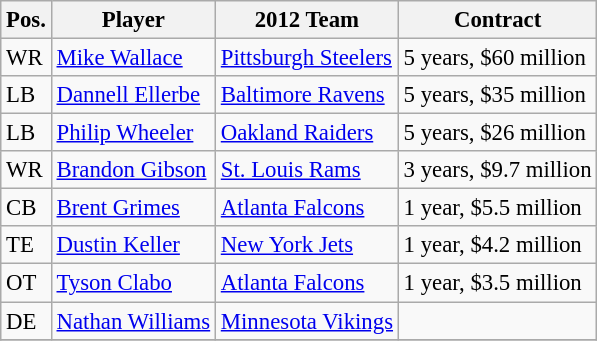<table class="wikitable" style="font-size: 95%; text-align: left;">
<tr>
<th>Pos.</th>
<th>Player</th>
<th>2012 Team</th>
<th>Contract</th>
</tr>
<tr>
<td>WR</td>
<td><a href='#'>Mike Wallace</a></td>
<td><a href='#'>Pittsburgh Steelers</a></td>
<td>5 years, $60 million</td>
</tr>
<tr>
<td>LB</td>
<td><a href='#'>Dannell Ellerbe</a></td>
<td><a href='#'>Baltimore Ravens</a></td>
<td>5 years, $35 million</td>
</tr>
<tr>
<td>LB</td>
<td><a href='#'>Philip Wheeler</a></td>
<td><a href='#'>Oakland Raiders</a></td>
<td>5 years, $26 million</td>
</tr>
<tr>
<td>WR</td>
<td><a href='#'>Brandon Gibson</a></td>
<td><a href='#'>St. Louis Rams</a></td>
<td>3 years, $9.7 million</td>
</tr>
<tr>
<td>CB</td>
<td><a href='#'>Brent Grimes</a></td>
<td><a href='#'>Atlanta Falcons</a></td>
<td>1 year, $5.5 million</td>
</tr>
<tr>
<td>TE</td>
<td><a href='#'>Dustin Keller</a></td>
<td><a href='#'>New York Jets</a></td>
<td>1 year, $4.2 million</td>
</tr>
<tr>
<td>OT</td>
<td><a href='#'>Tyson Clabo</a></td>
<td><a href='#'>Atlanta Falcons</a></td>
<td>1 year, $3.5 million</td>
</tr>
<tr>
<td>DE</td>
<td><a href='#'>Nathan Williams</a></td>
<td><a href='#'>Minnesota Vikings</a></td>
<td></td>
</tr>
<tr>
</tr>
</table>
